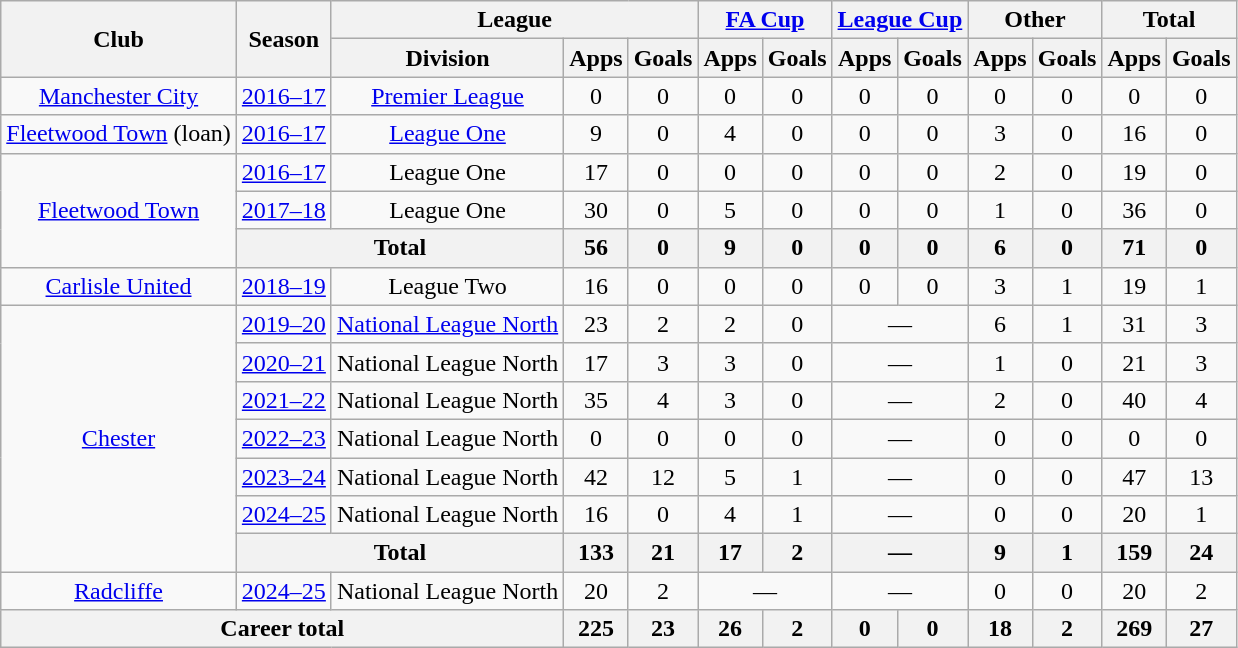<table class="wikitable" style="text-align: center;">
<tr>
<th rowspan="2">Club</th>
<th rowspan="2">Season</th>
<th colspan="3">League</th>
<th colspan="2"><a href='#'>FA Cup</a></th>
<th colspan="2"><a href='#'>League Cup</a></th>
<th colspan="2">Other</th>
<th colspan="2">Total</th>
</tr>
<tr>
<th>Division</th>
<th>Apps</th>
<th>Goals</th>
<th>Apps</th>
<th>Goals</th>
<th>Apps</th>
<th>Goals</th>
<th>Apps</th>
<th>Goals</th>
<th>Apps</th>
<th>Goals</th>
</tr>
<tr>
<td rowspan="1" valign="center"><a href='#'>Manchester City</a></td>
<td><a href='#'>2016–17</a></td>
<td><a href='#'>Premier League</a></td>
<td>0</td>
<td>0</td>
<td>0</td>
<td>0</td>
<td>0</td>
<td>0</td>
<td>0</td>
<td>0</td>
<td>0</td>
<td>0</td>
</tr>
<tr>
<td rowspan="1" valign="center"><a href='#'>Fleetwood Town</a> (loan)</td>
<td><a href='#'>2016–17</a></td>
<td><a href='#'>League One</a></td>
<td>9</td>
<td>0</td>
<td>4</td>
<td>0</td>
<td>0</td>
<td>0</td>
<td>3</td>
<td>0</td>
<td>16</td>
<td>0</td>
</tr>
<tr>
<td rowspan="3" valign="center"><a href='#'>Fleetwood Town</a></td>
<td><a href='#'>2016–17</a></td>
<td>League One</td>
<td>17</td>
<td>0</td>
<td>0</td>
<td>0</td>
<td>0</td>
<td>0</td>
<td>2</td>
<td>0</td>
<td>19</td>
<td>0</td>
</tr>
<tr>
<td><a href='#'>2017–18</a></td>
<td>League One</td>
<td>30</td>
<td>0</td>
<td>5</td>
<td>0</td>
<td>0</td>
<td>0</td>
<td>1</td>
<td>0</td>
<td>36</td>
<td>0</td>
</tr>
<tr>
<th colspan="2">Total</th>
<th>56</th>
<th>0</th>
<th>9</th>
<th>0</th>
<th>0</th>
<th>0</th>
<th>6</th>
<th>0</th>
<th>71</th>
<th>0</th>
</tr>
<tr>
<td rowspan="1" valign="center"><a href='#'>Carlisle United</a></td>
<td><a href='#'>2018–19</a></td>
<td>League Two</td>
<td>16</td>
<td>0</td>
<td>0</td>
<td>0</td>
<td>0</td>
<td>0</td>
<td>3</td>
<td>1</td>
<td>19</td>
<td>1</td>
</tr>
<tr>
<td rowspan="7"><a href='#'>Chester</a></td>
<td><a href='#'>2019–20</a></td>
<td><a href='#'>National League North</a></td>
<td>23</td>
<td>2</td>
<td>2</td>
<td>0</td>
<td colspan="2">—</td>
<td>6</td>
<td>1</td>
<td>31</td>
<td>3</td>
</tr>
<tr>
<td><a href='#'>2020–21</a></td>
<td>National League North</td>
<td>17</td>
<td>3</td>
<td>3</td>
<td>0</td>
<td colspan="2">—</td>
<td>1</td>
<td>0</td>
<td>21</td>
<td>3</td>
</tr>
<tr>
<td><a href='#'>2021–22</a></td>
<td>National League North</td>
<td>35</td>
<td>4</td>
<td>3</td>
<td>0</td>
<td colspan="2">—</td>
<td>2</td>
<td>0</td>
<td>40</td>
<td>4</td>
</tr>
<tr>
<td><a href='#'>2022–23</a></td>
<td>National League North</td>
<td>0</td>
<td>0</td>
<td>0</td>
<td>0</td>
<td colspan="2">—</td>
<td>0</td>
<td>0</td>
<td>0</td>
<td>0</td>
</tr>
<tr>
<td><a href='#'>2023–24</a></td>
<td>National League North</td>
<td>42</td>
<td>12</td>
<td>5</td>
<td>1</td>
<td colspan="2">—</td>
<td>0</td>
<td>0</td>
<td>47</td>
<td>13</td>
</tr>
<tr>
<td><a href='#'>2024–25</a></td>
<td>National League North</td>
<td>16</td>
<td>0</td>
<td>4</td>
<td>1</td>
<td colspan="2">—</td>
<td>0</td>
<td>0</td>
<td>20</td>
<td>1</td>
</tr>
<tr>
<th colspan="2">Total</th>
<th>133</th>
<th>21</th>
<th>17</th>
<th>2</th>
<th colspan="2">—</th>
<th>9</th>
<th>1</th>
<th>159</th>
<th>24</th>
</tr>
<tr>
<td><a href='#'>Radcliffe</a></td>
<td><a href='#'>2024–25</a></td>
<td>National League North</td>
<td>20</td>
<td>2</td>
<td colspan="2">—</td>
<td colspan="2">—</td>
<td>0</td>
<td>0</td>
<td>20</td>
<td>2</td>
</tr>
<tr>
<th colspan="3">Career total</th>
<th>225</th>
<th>23</th>
<th>26</th>
<th>2</th>
<th>0</th>
<th>0</th>
<th>18</th>
<th>2</th>
<th>269</th>
<th>27</th>
</tr>
</table>
